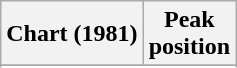<table class="wikitable sortable plainrowheaders" style="text-align:center">
<tr>
<th scope="col">Chart (1981)</th>
<th scope="col">Peak<br>position</th>
</tr>
<tr>
</tr>
<tr>
</tr>
</table>
